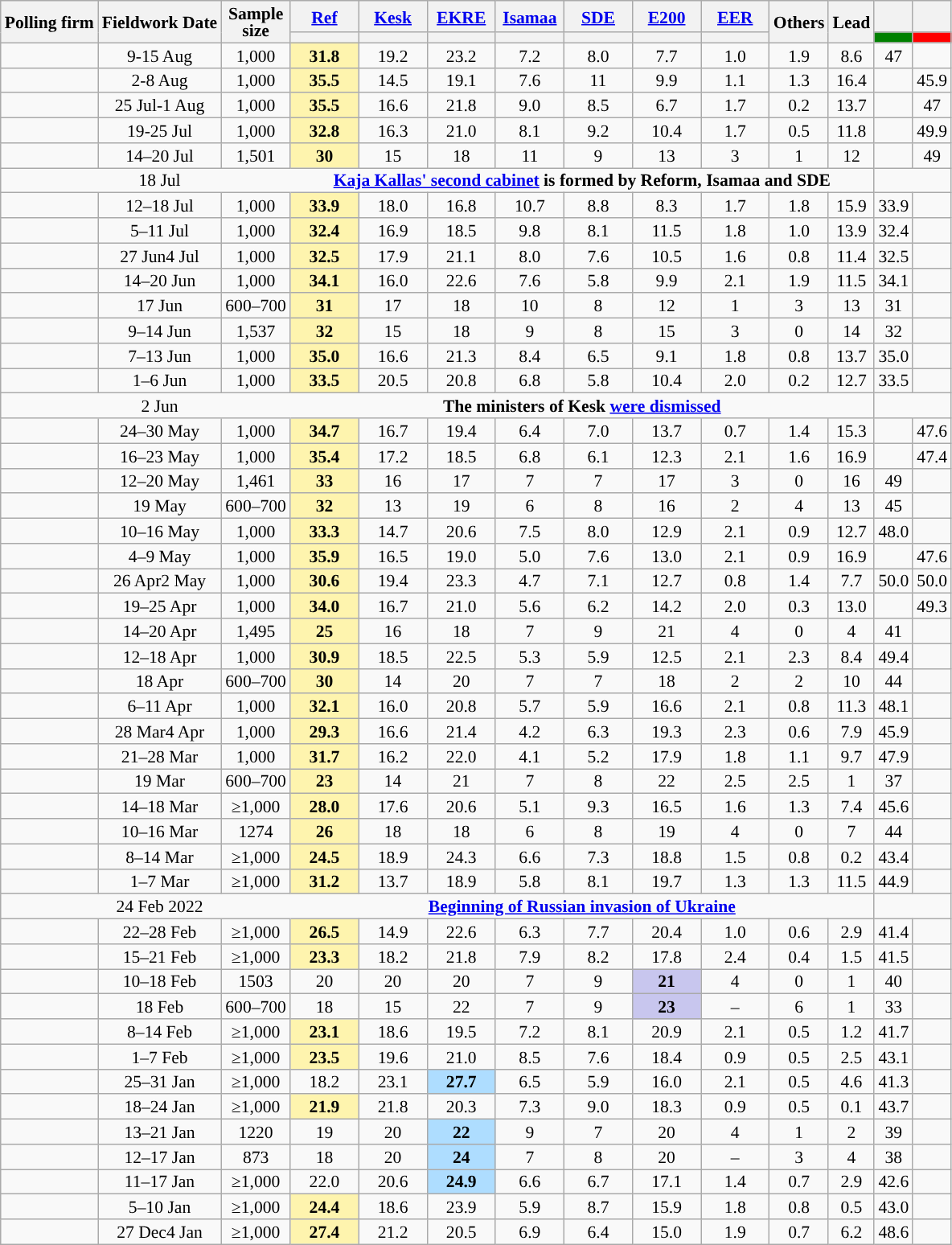<table class="wikitable sortable mw-datatable" style="text-align:center;font-size:90%;line-height:14px;">
<tr>
<th rowspan="2">Polling firm</th>
<th rowspan="2">Fieldwork Date</th>
<th rowspan="2" data-sort-type="number">Sample<br>size</th>
<th class="unsortable" style="width:50px;"><a href='#'>Ref</a></th>
<th class="unsortable" style="width:50px;"><a href='#'>Kesk</a></th>
<th class="unsortable" style="width:50px;"><a href='#'>EKRE</a></th>
<th class="unsortable" style="width:50px;"><a href='#'>Isamaa</a></th>
<th class="unsortable" style="width:50px;"><a href='#'>SDE</a></th>
<th class="unsortable" style="width:50px;"><a href='#'>E200</a></th>
<th class="unsortable" style="width:50px;"><a href='#'>EER</a></th>
<th rowspan="2" class="unsortable">Others</th>
<th rowspan="2" data-sort-type="number">Lead</th>
<th class="unsortable" style="width:20px;"></th>
<th class="unsortable" style="width:20px;"></th>
</tr>
<tr style="text-align:center;">
<th data-sort-type="number" style="background:"></th>
<th data-sort-type="number" style="background:"></th>
<th data-sort-type="number" style="background:"></th>
<th data-sort-type="number" style="background:"></th>
<th data-sort-type="number" style="background:"></th>
<th data-sort-type="number" style="background:"></th>
<th data-sort-type="number" style="background:"></th>
<th data-sort-type="number" style="background:Green;"></th>
<th data-sort-type="number" style="background:Red;"></th>
</tr>
<tr>
<td></td>
<td>9-15 Aug</td>
<td>1,000</td>
<td style="background:#FEF4AE"><strong>31.8</strong></td>
<td>19.2</td>
<td>23.2</td>
<td>7.2</td>
<td>8.0</td>
<td>7.7</td>
<td>1.0</td>
<td>1.9</td>
<td style="background:">8.6</td>
<td>47</td>
<td></td>
</tr>
<tr>
<td></td>
<td>2-8 Aug</td>
<td>1,000</td>
<td style="background:#FEF4AE"><strong>35.5</strong></td>
<td>14.5</td>
<td>19.1</td>
<td>7.6</td>
<td>11</td>
<td>9.9</td>
<td>1.1</td>
<td>1.3</td>
<td style="background:">16.4</td>
<td></td>
<td>45.9</td>
</tr>
<tr>
<td></td>
<td>25 Jul-1 Aug</td>
<td>1,000</td>
<td style="background:#FEF4AE"><strong>35.5</strong></td>
<td>16.6</td>
<td>21.8</td>
<td>9.0</td>
<td>8.5</td>
<td>6.7</td>
<td>1.7</td>
<td>0.2</td>
<td style="background:">13.7</td>
<td></td>
<td>47</td>
</tr>
<tr>
<td></td>
<td>19-25 Jul</td>
<td>1,000</td>
<td style="background:#FEF4AE"><strong>32.8</strong></td>
<td>16.3</td>
<td>21.0</td>
<td>8.1</td>
<td>9.2</td>
<td>10.4</td>
<td>1.7</td>
<td>0.5</td>
<td style="background:">11.8</td>
<td></td>
<td>49.9</td>
</tr>
<tr>
<td></td>
<td>14–20 Jul</td>
<td>1,501</td>
<td style="background:#FEF4AE"><strong>30</strong></td>
<td>15</td>
<td>18</td>
<td>11</td>
<td>9</td>
<td>13</td>
<td>3</td>
<td>1</td>
<td style="background:">12</td>
<td></td>
<td>49</td>
</tr>
<tr>
<td style="border-right-style:hidden;"></td>
<td style="border-right-style:hidden;">18 Jul</td>
<td style="border-right-style:hidden;"></td>
<td colspan="9"><strong><a href='#'>Kaja Kallas' second cabinet</a> is formed by Reform, Isamaa and SDE</strong></td>
</tr>
<tr>
<td></td>
<td>12–18 Jul</td>
<td>1,000</td>
<td style="background:#FEF4AE"><strong>33.9</strong></td>
<td>18.0</td>
<td>16.8</td>
<td>10.7</td>
<td>8.8</td>
<td>8.3</td>
<td>1.7</td>
<td>1.8</td>
<td style="background:">15.9</td>
<td>33.9</td>
<td></td>
</tr>
<tr>
<td></td>
<td>5–11 Jul</td>
<td>1,000</td>
<td style="background:#FEF4AE"><strong>32.4</strong></td>
<td>16.9</td>
<td>18.5</td>
<td>9.8</td>
<td>8.1</td>
<td>11.5</td>
<td>1.8</td>
<td>1.0</td>
<td style="background:">13.9</td>
<td>32.4</td>
<td></td>
</tr>
<tr>
<td></td>
<td>27 Jun4 Jul</td>
<td>1,000</td>
<td style="background:#FEF4AE"><strong>32.5</strong></td>
<td>17.9</td>
<td>21.1</td>
<td>8.0</td>
<td>7.6</td>
<td>10.5</td>
<td>1.6</td>
<td>0.8</td>
<td style="background:">11.4</td>
<td>32.5</td>
<td></td>
</tr>
<tr>
<td></td>
<td>14–20 Jun</td>
<td>1,000</td>
<td style="background:#FEF4AE"><strong>34.1</strong></td>
<td>16.0</td>
<td>22.6</td>
<td>7.6</td>
<td>5.8</td>
<td>9.9</td>
<td>2.1</td>
<td>1.9</td>
<td style="background:">11.5</td>
<td>34.1</td>
<td></td>
</tr>
<tr>
<td></td>
<td>17 Jun</td>
<td>600–700</td>
<td style="background:#FEF4AE"><strong>31</strong></td>
<td>17</td>
<td>18</td>
<td>10</td>
<td>8</td>
<td>12</td>
<td>1</td>
<td>3</td>
<td style="background:">13</td>
<td>31</td>
<td></td>
</tr>
<tr>
<td></td>
<td>9–14 Jun</td>
<td>1,537</td>
<td style="background:#FEF4AE"><strong>32</strong></td>
<td>15</td>
<td>18</td>
<td>9</td>
<td>8</td>
<td>15</td>
<td>3</td>
<td>0</td>
<td style="background:">14</td>
<td>32</td>
<td></td>
</tr>
<tr>
<td></td>
<td>7–13 Jun</td>
<td>1,000</td>
<td style="background:#FEF4AE"><strong>35.0</strong></td>
<td>16.6</td>
<td>21.3</td>
<td>8.4</td>
<td>6.5</td>
<td>9.1</td>
<td>1.8</td>
<td>0.8</td>
<td style="background:">13.7</td>
<td>35.0</td>
<td></td>
</tr>
<tr>
<td></td>
<td>1–6 Jun</td>
<td>1,000</td>
<td style="background:#FEF4AE"><strong>33.5</strong></td>
<td>20.5</td>
<td>20.8</td>
<td>6.8</td>
<td>5.8</td>
<td>10.4</td>
<td>2.0</td>
<td>0.2</td>
<td style="background:">12.7</td>
<td>33.5</td>
<td></td>
</tr>
<tr>
<td style="border-right-style:hidden;"></td>
<td style="border-right-style:hidden;">2 Jun</td>
<td style="border-right-style:hidden;"></td>
<td colspan="9"><strong>The ministers of Kesk <a href='#'>were dismissed</a></strong></td>
</tr>
<tr>
<td></td>
<td>24–30 May</td>
<td>1,000</td>
<td style="background:#FEF4AE"><strong>34.7</strong></td>
<td>16.7</td>
<td>19.4</td>
<td>6.4</td>
<td>7.0</td>
<td>13.7</td>
<td>0.7</td>
<td>1.4</td>
<td style="background:">15.3</td>
<td></td>
<td>47.6</td>
</tr>
<tr>
<td></td>
<td>16–23 May</td>
<td>1,000</td>
<td style="background:#FEF4AE"><strong>35.4</strong></td>
<td>17.2</td>
<td>18.5</td>
<td>6.8</td>
<td>6.1</td>
<td>12.3</td>
<td>2.1</td>
<td>1.6</td>
<td style="background:">16.9</td>
<td></td>
<td>47.4</td>
</tr>
<tr>
<td></td>
<td>12–20 May</td>
<td>1,461</td>
<td style="background:#FEF4AE"><strong>33</strong></td>
<td>16</td>
<td>17</td>
<td>7</td>
<td>7</td>
<td>17</td>
<td>3</td>
<td>0</td>
<td style="background:">16</td>
<td>49</td>
<td></td>
</tr>
<tr>
<td></td>
<td>19 May</td>
<td>600–700</td>
<td style="background:#FEF4AE"><strong>32</strong></td>
<td>13</td>
<td>19</td>
<td>6</td>
<td>8</td>
<td>16</td>
<td>2</td>
<td>4</td>
<td style="background:">13</td>
<td>45</td>
<td></td>
</tr>
<tr>
<td></td>
<td>10–16 May</td>
<td>1,000</td>
<td style="background:#FEF4AE"><strong>33.3</strong></td>
<td>14.7</td>
<td>20.6</td>
<td>7.5</td>
<td>8.0</td>
<td>12.9</td>
<td>2.1</td>
<td>0.9</td>
<td style="background:">12.7</td>
<td>48.0</td>
<td></td>
</tr>
<tr>
<td></td>
<td>4–9 May</td>
<td>1,000</td>
<td style="background:#FEF4AE"><strong>35.9</strong></td>
<td>16.5</td>
<td>19.0</td>
<td>5.0</td>
<td>7.6</td>
<td>13.0</td>
<td>2.1</td>
<td>0.9</td>
<td style="background:">16.9</td>
<td></td>
<td>47.6</td>
</tr>
<tr>
<td></td>
<td>26 Apr2 May</td>
<td>1,000</td>
<td style="background:#FEF4AE"><strong>30.6</strong></td>
<td>19.4</td>
<td>23.3</td>
<td>4.7</td>
<td>7.1</td>
<td>12.7</td>
<td>0.8</td>
<td>1.4</td>
<td style="background:">7.7</td>
<td>50.0</td>
<td>50.0</td>
</tr>
<tr>
<td></td>
<td>19–25 Apr</td>
<td>1,000</td>
<td style="background:#FEF4AE"><strong>34.0</strong></td>
<td>16.7</td>
<td>21.0</td>
<td>5.6</td>
<td>6.2</td>
<td>14.2</td>
<td>2.0</td>
<td>0.3</td>
<td style="background:">13.0</td>
<td></td>
<td>49.3</td>
</tr>
<tr>
<td></td>
<td>14–20 Apr</td>
<td>1,495</td>
<td style="background:#FEF4AE"><strong>25</strong></td>
<td>16</td>
<td>18</td>
<td>7</td>
<td>9</td>
<td>21</td>
<td>4</td>
<td>0</td>
<td style="background:">4</td>
<td>41</td>
<td></td>
</tr>
<tr>
<td></td>
<td>12–18 Apr</td>
<td>1,000</td>
<td style="background:#FEF4AE"><strong>30.9</strong></td>
<td>18.5</td>
<td>22.5</td>
<td>5.3</td>
<td>5.9</td>
<td>12.5</td>
<td>2.1</td>
<td>2.3</td>
<td style="background:">8.4</td>
<td>49.4</td>
<td></td>
</tr>
<tr>
<td></td>
<td>18 Apr</td>
<td>600–700</td>
<td style="background:#FEF4AE"><strong>30</strong></td>
<td>14</td>
<td>20</td>
<td>7</td>
<td>7</td>
<td>18</td>
<td>2</td>
<td>2</td>
<td style="background:">10</td>
<td>44</td>
<td></td>
</tr>
<tr>
<td></td>
<td>6–11 Apr</td>
<td>1,000</td>
<td style="background:#FEF4AE"><strong>32.1</strong></td>
<td>16.0</td>
<td>20.8</td>
<td>5.7</td>
<td>5.9</td>
<td>16.6</td>
<td>2.1</td>
<td>0.8</td>
<td style="background:">11.3</td>
<td>48.1</td>
<td></td>
</tr>
<tr>
<td></td>
<td>28 Mar4 Apr</td>
<td>1,000</td>
<td style="background:#FEF4AE"><strong>29.3</strong></td>
<td>16.6</td>
<td>21.4</td>
<td>4.2</td>
<td>6.3</td>
<td>19.3</td>
<td>2.3</td>
<td>0.6</td>
<td style="background:">7.9</td>
<td>45.9</td>
<td></td>
</tr>
<tr>
<td></td>
<td>21–28 Mar</td>
<td>1,000</td>
<td style="background:#FEF4AE"><strong>31.7</strong></td>
<td>16.2</td>
<td>22.0</td>
<td>4.1</td>
<td>5.2</td>
<td>17.9</td>
<td>1.8</td>
<td>1.1</td>
<td style="background:">9.7</td>
<td>47.9</td>
<td></td>
</tr>
<tr>
<td></td>
<td>19 Mar</td>
<td>600–700</td>
<td style="background:#FEF4AE"><strong>23</strong></td>
<td>14</td>
<td>21</td>
<td>7</td>
<td>8</td>
<td>22</td>
<td>2.5</td>
<td>2.5</td>
<td style="background:">1</td>
<td>37</td>
<td></td>
</tr>
<tr>
<td></td>
<td>14–18 Mar</td>
<td>≥1,000</td>
<td style="background:#FEF4AE"><strong>28.0</strong></td>
<td>17.6</td>
<td>20.6</td>
<td>5.1</td>
<td>9.3</td>
<td>16.5</td>
<td>1.6</td>
<td>1.3</td>
<td style="background:">7.4</td>
<td>45.6</td>
<td></td>
</tr>
<tr>
<td></td>
<td>10–16 Mar</td>
<td>1274</td>
<td style="background:#FEF4AE"><strong>26</strong></td>
<td>18</td>
<td>18</td>
<td>6</td>
<td>8</td>
<td>19</td>
<td>4</td>
<td>0</td>
<td style="background:">7</td>
<td>44</td>
<td></td>
</tr>
<tr>
<td></td>
<td>8–14 Mar</td>
<td>≥1,000</td>
<td style="background:#FEF4AE"><strong>24.5</strong></td>
<td>18.9</td>
<td>24.3</td>
<td>6.6</td>
<td>7.3</td>
<td>18.8</td>
<td>1.5</td>
<td>0.8</td>
<td style="background:">0.2</td>
<td>43.4</td>
<td></td>
</tr>
<tr>
<td></td>
<td>1–7 Mar</td>
<td>≥1,000</td>
<td style="background:#FEF4AE"><strong>31.2</strong></td>
<td>13.7</td>
<td>18.9</td>
<td>5.8</td>
<td>8.1</td>
<td>19.7</td>
<td>1.3</td>
<td>1.3</td>
<td style="background:">11.5</td>
<td>44.9</td>
<td></td>
</tr>
<tr>
<td style="border-right-style:hidden;"></td>
<td style="border-right-style:hidden;">24 Feb 2022</td>
<td style="border-right-style:hidden;"></td>
<td colspan="9"><strong><a href='#'>Beginning of Russian invasion of Ukraine</a></strong></td>
</tr>
<tr>
<td></td>
<td>22–28 Feb</td>
<td>≥1,000</td>
<td style="background:#FEF4AE"><strong>26.5</strong></td>
<td>14.9</td>
<td>22.6</td>
<td>6.3</td>
<td>7.7</td>
<td>20.4</td>
<td>1.0</td>
<td>0.6</td>
<td style="background:">2.9</td>
<td>41.4</td>
<td></td>
</tr>
<tr>
<td></td>
<td>15–21 Feb</td>
<td>≥1,000</td>
<td style="background:#FEF4AE"><strong>23.3</strong></td>
<td>18.2</td>
<td>21.8</td>
<td>7.9</td>
<td>8.2</td>
<td>17.8</td>
<td>2.4</td>
<td>0.4</td>
<td style="background:">1.5</td>
<td>41.5</td>
<td></td>
</tr>
<tr>
<td></td>
<td>10–18 Feb</td>
<td>1503</td>
<td>20</td>
<td>20</td>
<td>20</td>
<td>7</td>
<td>9</td>
<td style="background:#c8c6ee"><strong>21</strong></td>
<td>4</td>
<td>0</td>
<td style="background:">1</td>
<td>40</td>
<td></td>
</tr>
<tr>
<td></td>
<td>18 Feb</td>
<td>600–700</td>
<td>18</td>
<td>15</td>
<td>22</td>
<td>7</td>
<td>9</td>
<td style="background:#c8c6ee"><strong>23</strong></td>
<td>–</td>
<td>6</td>
<td style="background:">1</td>
<td>33</td>
<td></td>
</tr>
<tr>
<td></td>
<td>8–14 Feb</td>
<td>≥1,000</td>
<td style="background:#FEF4AE"><strong>23.1</strong></td>
<td>18.6</td>
<td>19.5</td>
<td>7.2</td>
<td>8.1</td>
<td>20.9</td>
<td>2.1</td>
<td>0.5</td>
<td style="background:">1.2</td>
<td>41.7</td>
<td></td>
</tr>
<tr>
<td></td>
<td>1–7 Feb</td>
<td>≥1,000</td>
<td style="background:#FEF4AE"><strong>23.5</strong></td>
<td>19.6</td>
<td>21.0</td>
<td>8.5</td>
<td>7.6</td>
<td>18.4</td>
<td>0.9</td>
<td>0.5</td>
<td style="background:">2.5</td>
<td>43.1</td>
<td></td>
</tr>
<tr>
<td></td>
<td>25–31 Jan</td>
<td>≥1,000</td>
<td>18.2</td>
<td>23.1</td>
<td style="background:#AEDDFF;"><strong>27.7</strong></td>
<td>6.5</td>
<td>5.9</td>
<td>16.0</td>
<td>2.1</td>
<td>0.5</td>
<td style="background:">4.6</td>
<td>41.3</td>
<td></td>
</tr>
<tr>
<td></td>
<td>18–24 Jan</td>
<td>≥1,000</td>
<td style="background:#FEF4AE"><strong>21.9</strong></td>
<td>21.8</td>
<td>20.3</td>
<td>7.3</td>
<td>9.0</td>
<td>18.3</td>
<td>0.9</td>
<td>0.5</td>
<td style="background:">0.1</td>
<td>43.7</td>
<td></td>
</tr>
<tr>
<td></td>
<td>13–21 Jan</td>
<td>1220</td>
<td>19</td>
<td>20</td>
<td style="background:#AEDDFF;"><strong>22</strong></td>
<td>9</td>
<td>7</td>
<td>20</td>
<td>4</td>
<td>1</td>
<td style="background:">2</td>
<td>39</td>
<td></td>
</tr>
<tr>
<td></td>
<td>12–17 Jan</td>
<td>873</td>
<td>18</td>
<td>20</td>
<td style="background:#AEDDFF;"><strong>24</strong></td>
<td>7</td>
<td>8</td>
<td>20</td>
<td>–</td>
<td>3</td>
<td style="background:">4</td>
<td>38</td>
<td></td>
</tr>
<tr>
<td></td>
<td>11–17 Jan</td>
<td>≥1,000</td>
<td>22.0</td>
<td>20.6</td>
<td style="background:#AEDDFF;"><strong>24.9</strong></td>
<td>6.6</td>
<td>6.7</td>
<td>17.1</td>
<td>1.4</td>
<td>0.7</td>
<td style="background:">2.9</td>
<td>42.6</td>
<td></td>
</tr>
<tr>
<td></td>
<td>5–10 Jan</td>
<td>≥1,000</td>
<td style="background:#FEF4AE"><strong>24.4</strong></td>
<td>18.6</td>
<td>23.9</td>
<td>5.9</td>
<td>8.7</td>
<td>15.9</td>
<td>1.8</td>
<td>0.8</td>
<td style="background:">0.5</td>
<td>43.0</td>
<td></td>
</tr>
<tr>
<td></td>
<td>27 Dec4 Jan</td>
<td>≥1,000</td>
<td style="background:#FEF4AE"><strong>27.4</strong></td>
<td>21.2</td>
<td>20.5</td>
<td>6.9</td>
<td>6.4</td>
<td>15.0</td>
<td>1.9</td>
<td>0.7</td>
<td style="background:">6.2</td>
<td>48.6</td>
<td></td>
</tr>
</table>
